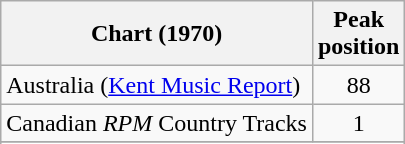<table class="wikitable sortable">
<tr>
<th align="left">Chart (1970)</th>
<th align="center">Peak<br>position</th>
</tr>
<tr>
<td>Australia (<a href='#'>Kent Music Report</a>)</td>
<td style="text-align:center;">88</td>
</tr>
<tr>
<td align="left">Canadian <em>RPM</em> Country Tracks</td>
<td align="center">1</td>
</tr>
<tr>
</tr>
<tr>
</tr>
</table>
